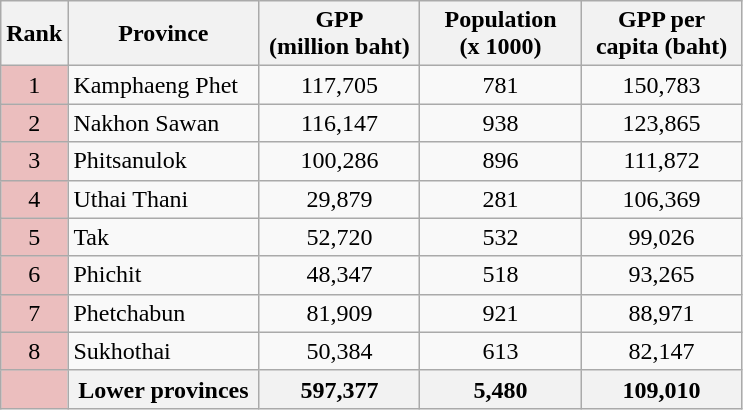<table class="wikitable sortable">
<tr>
<th style="width:10px;" class=unsortable>Rank</th>
<th style="width:120px;">Province</th>
<th style="width:100px;">GPP<br>(million baht)</th>
<th style="width:100px;">Population<br>(x 1000)</th>
<th style="width:100px;">GPP per capita (baht)</th>
</tr>
<tr>
<td style="background:#ebbebe;text-align:center;">1</td>
<td>Kamphaeng Phet</td>
<td style="text-align:center;">117,705</td>
<td style="text-align:center;">781</td>
<td style="text-align:center;">150,783</td>
</tr>
<tr>
<td style="background:#ebbebe;text-align:center;">2</td>
<td>Nakhon Sawan</td>
<td style="text-align:center;">116,147</td>
<td style="text-align:center;">938</td>
<td style="text-align:center;">123,865</td>
</tr>
<tr>
<td style="background:#ebbebe;text-align:center;">3</td>
<td>Phitsanulok</td>
<td style="text-align:center;">100,286</td>
<td style="text-align:center;">896</td>
<td style="text-align:center;">111,872</td>
</tr>
<tr>
<td style="background:#ebbebe;text-align:center;">4</td>
<td>Uthai Thani</td>
<td style="text-align:center;">29,879</td>
<td style="text-align:center;">281</td>
<td style="text-align:center;">106,369</td>
</tr>
<tr>
<td style="background:#ebbebe;text-align:center;">5</td>
<td>Tak</td>
<td style="text-align:center;">52,720</td>
<td style="text-align:center;">532</td>
<td style="text-align:center;">99,026</td>
</tr>
<tr>
<td style="background:#ebbebe;text-align:center;">6</td>
<td>Phichit</td>
<td style="text-align:center;">48,347</td>
<td style="text-align:center;">518</td>
<td style="text-align:center;">93,265</td>
</tr>
<tr>
<td style="background:#ebbebe;text-align:center;">7</td>
<td>Phetchabun</td>
<td style="text-align:center;">81,909</td>
<td style="text-align:center;">921</td>
<td style="text-align:center;">88,971</td>
</tr>
<tr>
<td style="background:#ebbebe;text-align:center;">8</td>
<td>Sukhothai</td>
<td style="text-align:center;">50,384</td>
<td style="text-align:center;">613</td>
<td style="text-align:center;">82,147</td>
</tr>
<tr>
<th style="background:#ebbebe;"> </th>
<th>Lower provinces</th>
<th>597,377</th>
<th>5,480</th>
<th>109,010</th>
</tr>
</table>
